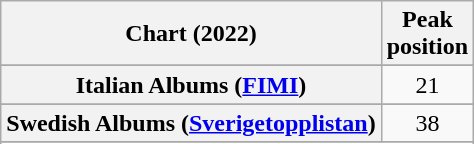<table class="wikitable sortable plainrowheaders" style="text-align:center">
<tr>
<th scope="col">Chart (2022)</th>
<th scope="col">Peak<br>position</th>
</tr>
<tr>
</tr>
<tr>
</tr>
<tr>
</tr>
<tr>
</tr>
<tr>
</tr>
<tr>
</tr>
<tr>
</tr>
<tr>
<th scope="row">Italian Albums (<a href='#'>FIMI</a>)</th>
<td>21</td>
</tr>
<tr>
</tr>
<tr>
</tr>
<tr>
<th scope="row">Swedish Albums (<a href='#'>Sverigetopplistan</a>)</th>
<td>38</td>
</tr>
<tr>
</tr>
<tr>
</tr>
<tr>
</tr>
<tr>
</tr>
</table>
